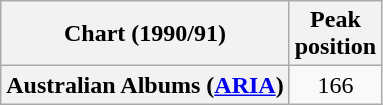<table class="wikitable sortable plainrowheaders">
<tr>
<th scope="col">Chart (1990/91)</th>
<th scope="col">Peak<br>position</th>
</tr>
<tr>
<th scope="row">Australian Albums (<a href='#'>ARIA</a>)</th>
<td align="center">166</td>
</tr>
</table>
